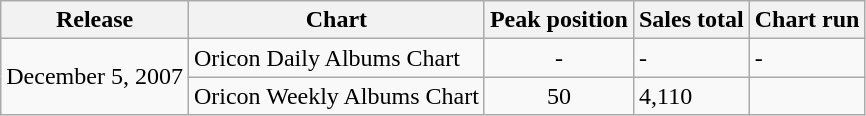<table class="wikitable">
<tr>
<th>Release</th>
<th>Chart</th>
<th>Peak position</th>
<th>Sales total</th>
<th>Chart run</th>
</tr>
<tr>
<td rowspan="2">December 5, 2007</td>
<td>Oricon Daily Albums Chart</td>
<td align="center">-</td>
<td>-</td>
<td>-</td>
</tr>
<tr>
<td>Oricon Weekly Albums Chart</td>
<td align="center">50</td>
<td>4,110</td>
<td></td>
</tr>
</table>
